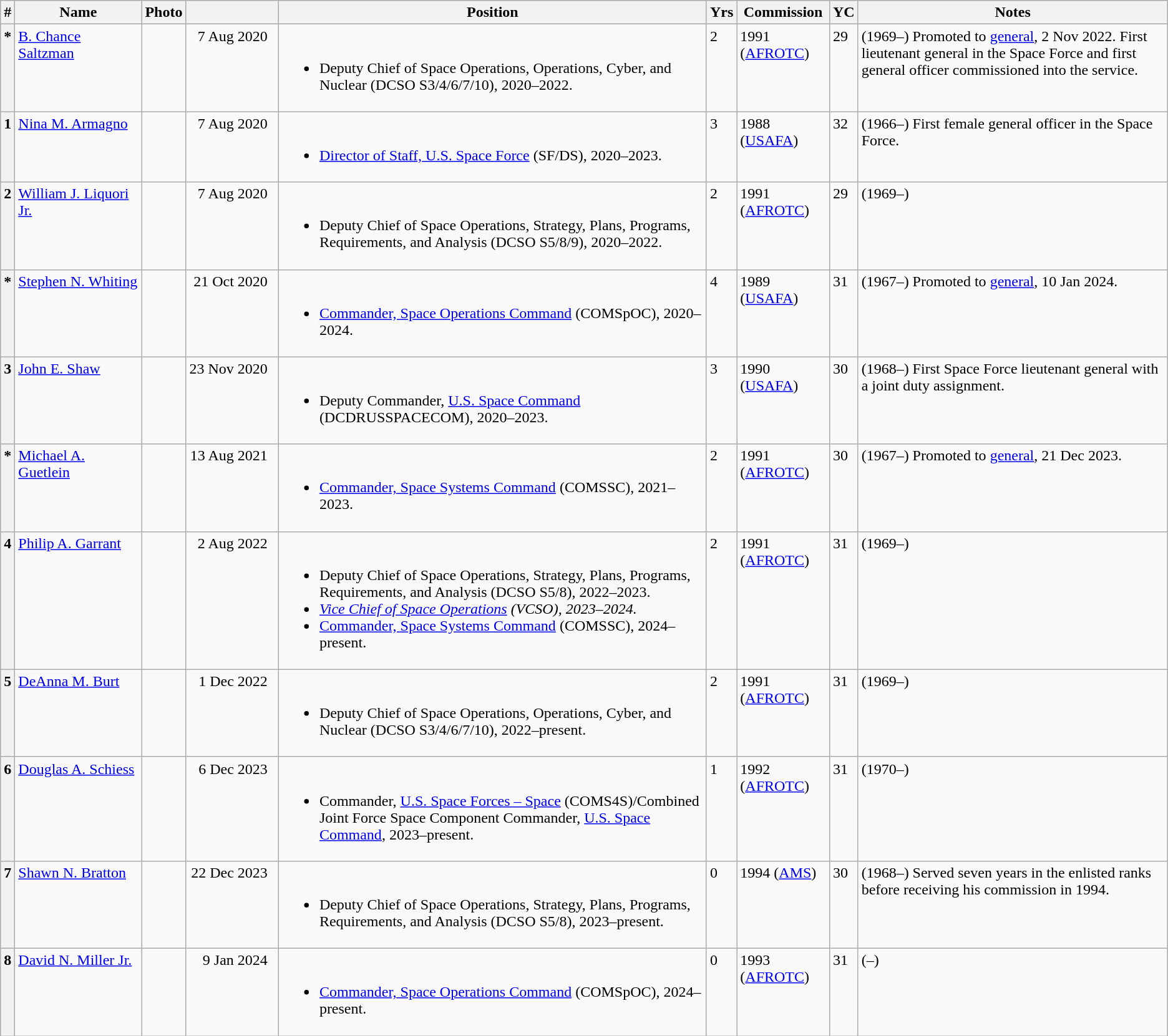<table class="wikitable sortable plainrowheaders">
<tr>
<th scope="col" data-sort-type=number>#</th>
<th scope="col" style="width: 8em;">Name</th>
<th scope="col" class="unsortable">Photo</th>
<th scope="col" style="min-width: 5em;" "data-sort-type=isoDate"></th>
<th scope="col" class="unsortable" width=450px>Position</th>
<th scope="col">Yrs</th>
<th scope="col">Commission</th>
<th scope="col">YC</th>
<th scope="col" class="unsortable">Notes</th>
</tr>
<tr style="vertical-align: top;">
<th scope="row">*</th>
<td data-sort-value="saltzman"><a href='#'>B. Chance Saltzman</a></td>
<td></td>
<td style="text-align: right;" data-sort-value="2020-08-07-00">7 Aug 2020  </td>
<td><br><ul><li>Deputy Chief of Space Operations, Operations, Cyber, and Nuclear (DCSO S3/4/6/7/10), 2020–2022.</li></ul></td>
<td>2</td>
<td>1991 (<a href='#'>AFROTC</a>)</td>
<td>29</td>
<td>(1969–) Promoted to <a href='#'>general</a>, 2 Nov 2022. First lieutenant general in the Space Force and first general officer commissioned into the service.</td>
</tr>
<tr style="vertical-align: top;">
<th scope="row">1</th>
<td data-sort-value="armagno"><a href='#'>Nina M. Armagno</a></td>
<td></td>
<td style="text-align: right; white-space: nowrap;" data-sort-value="2020-08-07-01">7 Aug 2020  </td>
<td><br><ul><li><a href='#'>Director of Staff, U.S. Space Force</a> (SF/DS), 2020–2023.</li></ul></td>
<td>3</td>
<td>1988 (<a href='#'>USAFA</a>)</td>
<td>32</td>
<td>(1966–) First female general officer in the Space Force.</td>
</tr>
<tr style="vertical-align: top;">
<th scope="row">2</th>
<td data-sort-value="liquori"><a href='#'>William J. Liquori Jr.</a></td>
<td></td>
<td style="text-align: right;" data-sort-value="2020-08-07-02">7 Aug 2020  </td>
<td><br><ul><li>Deputy Chief of Space Operations, Strategy, Plans, Programs, Requirements, and Analysis (DCSO S5/8/9), 2020–2022.</li></ul></td>
<td>2</td>
<td>1991 (<a href='#'>AFROTC</a>)</td>
<td>29</td>
<td>(1969–)</td>
</tr>
<tr style="vertical-align: top;">
<th scope="row">*</th>
<td data-sort-value="whiting"><a href='#'>Stephen N. Whiting</a></td>
<td></td>
<td style="text-align: right;" data-sort-value="2020-10-21">21 Oct 2020  </td>
<td><br><ul><li><a href='#'>Commander, Space Operations Command</a> (COMSpOC), 2020–2024.</li></ul></td>
<td>4</td>
<td>1989 (<a href='#'>USAFA</a>)</td>
<td>31</td>
<td>(1967–) Promoted to <a href='#'>general</a>, 10 Jan 2024.</td>
</tr>
<tr style="vertical-align: top;">
<th scope="row">3</th>
<td data-sort-value="shaw"><a href='#'>John E. Shaw</a></td>
<td></td>
<td style="text-align: right; white-space: nowrap;" data-sort-value="2020-11-23">23 Nov 2020  </td>
<td><br><ul><li>Deputy Commander, <a href='#'>U.S. Space Command</a> (DCDRUSSPACECOM), 2020–2023.</li></ul></td>
<td>3</td>
<td>1990 (<a href='#'>USAFA</a>)</td>
<td>30</td>
<td>(1968–) First Space Force lieutenant general with a joint duty assignment.</td>
</tr>
<tr style="vertical-align: top;">
<th scope="row">*</th>
<td data-sort-value="guetlein"><a href='#'>Michael A. Guetlein</a></td>
<td></td>
<td style="text-align: right;" data-sort-value="2021-08-13">13 Aug 2021  </td>
<td><br><ul><li><a href='#'>Commander, Space Systems Command</a> (COMSSC), 2021–2023.</li></ul></td>
<td>2</td>
<td>1991 (<a href='#'>AFROTC</a>)</td>
<td>30</td>
<td>(1967–) Promoted to <a href='#'>general</a>, 21 Dec 2023.</td>
</tr>
<tr style="vertical-align: top;">
<th scope="row">4</th>
<td data-sort-value="garrant"><a href='#'>Philip A. Garrant</a></td>
<td></td>
<td style="text-align: right;" data-sort-value="2022-08-02">2 Aug 2022  </td>
<td><br><ul><li>Deputy Chief of Space Operations, Strategy, Plans, Programs, Requirements, and Analysis (DCSO S5/8), 2022–2023.</li><li><em><a href='#'>Vice Chief of Space Operations</a> (VCSO), 2023–2024.</em></li><li><a href='#'>Commander, Space Systems Command</a> (COMSSC), 2024–present.</li></ul></td>
<td>2</td>
<td>1991 (<a href='#'>AFROTC</a>)</td>
<td>31</td>
<td>(1969–)</td>
</tr>
<tr style="vertical-align: top;">
<th scope="row">5</th>
<td data-sort-value="burt"><a href='#'>DeAnna M. Burt</a></td>
<td></td>
<td style="text-align: right;" data-sort-value="2022-12-01">1 Dec 2022  </td>
<td><br><ul><li>Deputy Chief of Space Operations, Operations, Cyber, and Nuclear (DCSO S3/4/6/7/10), 2022–present.</li></ul></td>
<td>2</td>
<td>1991 (<a href='#'>AFROTC</a>)</td>
<td>31</td>
<td>(1969–)</td>
</tr>
<tr style="vertical-align: top;">
<th scope="row">6</th>
<td data-sort-value="schiess"><a href='#'>Douglas A. Schiess</a></td>
<td></td>
<td style="text-align: right;" data-sort-value="2023-12-06">6 Dec 2023  </td>
<td><br><ul><li>Commander, <a href='#'>U.S. Space Forces – Space</a> (COMS4S)/Combined Joint Force Space Component Commander, <a href='#'>U.S. Space Command</a>, 2023–present.</li></ul></td>
<td>1</td>
<td>1992 (<a href='#'>AFROTC</a>)</td>
<td>31</td>
<td>(1970–)</td>
</tr>
<tr style="vertical-align: top;">
<th scope="row">7</th>
<td data-sort-value="bratton"><a href='#'>Shawn N. Bratton</a></td>
<td></td>
<td style="text-align: right;" data-sort-value="2023-12-22">22 Dec 2023  </td>
<td><br><ul><li>Deputy Chief of Space Operations, Strategy, Plans, Programs, Requirements, and Analysis (DCSO S5/8), 2023–present.</li></ul></td>
<td>0</td>
<td>1994 (<a href='#'>AMS</a>)</td>
<td>30</td>
<td>(1968–) Served seven years in the enlisted ranks before receiving his commission in 1994.</td>
</tr>
<tr style="vertical-align: top;">
<th scope="row">8</th>
<td data-sort-value="miller"><a href='#'>David N. Miller Jr.</a></td>
<td></td>
<td style="text-align: right;" data-sort-value="2024-01-09">9 Jan 2024  </td>
<td><br><ul><li><a href='#'>Commander, Space Operations Command</a> (COMSpOC), 2024–present.</li></ul></td>
<td>0</td>
<td>1993 (<a href='#'>AFROTC</a>)</td>
<td>31</td>
<td>(–)</td>
</tr>
</table>
